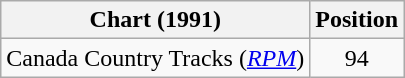<table class="wikitable sortable">
<tr>
<th scope="col">Chart (1991)</th>
<th scope="col">Position</th>
</tr>
<tr>
<td>Canada Country Tracks (<em><a href='#'>RPM</a></em>)</td>
<td align="center">94</td>
</tr>
</table>
